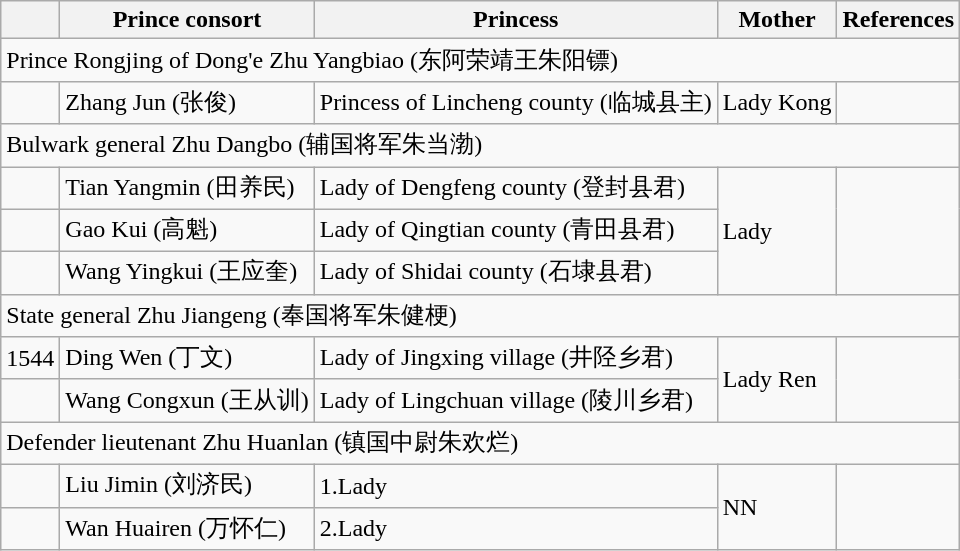<table class="wikitable">
<tr>
<th></th>
<th>Prince consort</th>
<th>Princess</th>
<th>Mother</th>
<th>References</th>
</tr>
<tr>
<td colspan="5">Prince Rongjing of Dong'e Zhu Yangbiao (东阿荣靖王朱阳镖)</td>
</tr>
<tr>
<td></td>
<td>Zhang Jun (张俊)</td>
<td>Princess of Lincheng county (临城县主)</td>
<td>Lady Kong</td>
<td></td>
</tr>
<tr>
<td colspan="5">Bulwark general Zhu Dangbo (辅国将军朱当渤)</td>
</tr>
<tr>
<td></td>
<td>Tian Yangmin (田养民)</td>
<td>Lady of Dengfeng county (登封县君)</td>
<td rowspan="3">Lady</td>
<td rowspan="3"></td>
</tr>
<tr>
<td></td>
<td>Gao Kui (高魁)</td>
<td>Lady of Qingtian county (青田县君)</td>
</tr>
<tr>
<td></td>
<td>Wang Yingkui (王应奎)</td>
<td>Lady of Shidai county (石埭县君)</td>
</tr>
<tr>
<td colspan="5">State general Zhu Jiangeng (奉国将军朱健梗)</td>
</tr>
<tr>
<td>1544</td>
<td>Ding Wen (丁文)</td>
<td>Lady of Jingxing village (井陉乡君)</td>
<td rowspan="2">Lady Ren</td>
<td rowspan="2"></td>
</tr>
<tr>
<td></td>
<td>Wang Congxun (王从训)</td>
<td>Lady of Lingchuan village (陵川乡君)</td>
</tr>
<tr>
<td colspan="5">Defender lieutenant Zhu Huanlan (镇国中尉朱欢烂)</td>
</tr>
<tr>
<td></td>
<td>Liu Jimin (刘济民)</td>
<td>1.Lady</td>
<td rowspan="2">NN</td>
<td rowspan="2"></td>
</tr>
<tr>
<td></td>
<td>Wan Huairen (万怀仁)</td>
<td>2.Lady</td>
</tr>
</table>
